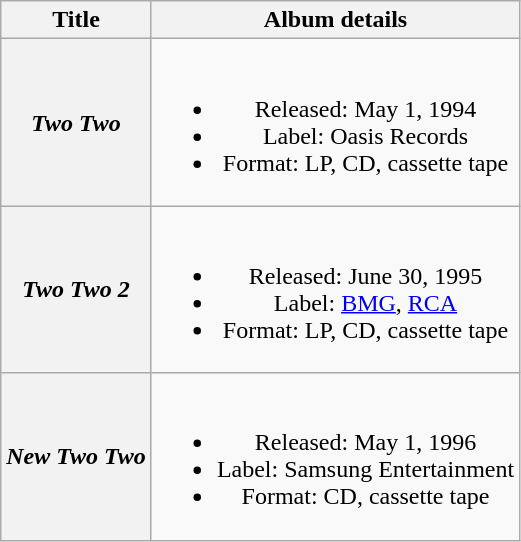<table class="wikitable plainrowheaders" style="text-align:center;">
<tr>
<th>Title</th>
<th>Album details</th>
</tr>
<tr>
<th scope="row"><em>Two Two</em></th>
<td><br><ul><li>Released: May 1, 1994</li><li>Label: Oasis Records</li><li>Format: LP, CD, cassette tape</li></ul></td>
</tr>
<tr>
<th scope="row"><em>Two Two 2</em></th>
<td><br><ul><li>Released: June 30, 1995</li><li>Label: <a href='#'>BMG</a>, <a href='#'>RCA</a></li><li>Format: LP, CD, cassette tape</li></ul></td>
</tr>
<tr>
<th scope="row"><em>New Two Two</em></th>
<td><br><ul><li>Released: May 1, 1996</li><li>Label: Samsung Entertainment</li><li>Format: CD, cassette tape</li></ul></td>
</tr>
</table>
